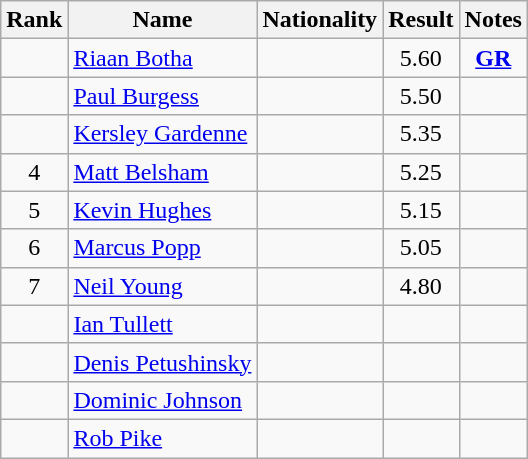<table class="wikitable sortable" style="text-align:center">
<tr>
<th>Rank</th>
<th>Name</th>
<th>Nationality</th>
<th>Result</th>
<th>Notes</th>
</tr>
<tr>
<td></td>
<td align=left><a href='#'>Riaan Botha</a></td>
<td align=left></td>
<td>5.60</td>
<td><strong><a href='#'>GR</a></strong></td>
</tr>
<tr>
<td></td>
<td align=left><a href='#'>Paul Burgess</a></td>
<td align=left></td>
<td>5.50</td>
<td></td>
</tr>
<tr>
<td></td>
<td align=left><a href='#'>Kersley Gardenne</a></td>
<td align=left></td>
<td>5.35</td>
<td></td>
</tr>
<tr>
<td>4</td>
<td align=left><a href='#'>Matt Belsham</a></td>
<td align=left></td>
<td>5.25</td>
<td></td>
</tr>
<tr>
<td>5</td>
<td align=left><a href='#'>Kevin Hughes</a></td>
<td align=left></td>
<td>5.15</td>
<td></td>
</tr>
<tr>
<td>6</td>
<td align=left><a href='#'>Marcus Popp</a></td>
<td align=left></td>
<td>5.05</td>
<td></td>
</tr>
<tr>
<td>7</td>
<td align=left><a href='#'>Neil Young</a></td>
<td align=left></td>
<td>4.80</td>
<td></td>
</tr>
<tr>
<td></td>
<td align=left><a href='#'>Ian Tullett</a></td>
<td align=left></td>
<td></td>
<td></td>
</tr>
<tr>
<td></td>
<td align=left><a href='#'>Denis Petushinsky</a></td>
<td align=left></td>
<td></td>
<td></td>
</tr>
<tr>
<td></td>
<td align=left><a href='#'>Dominic Johnson</a></td>
<td align=left></td>
<td></td>
<td></td>
</tr>
<tr>
<td></td>
<td align=left><a href='#'>Rob Pike</a></td>
<td align=left></td>
<td></td>
<td></td>
</tr>
</table>
